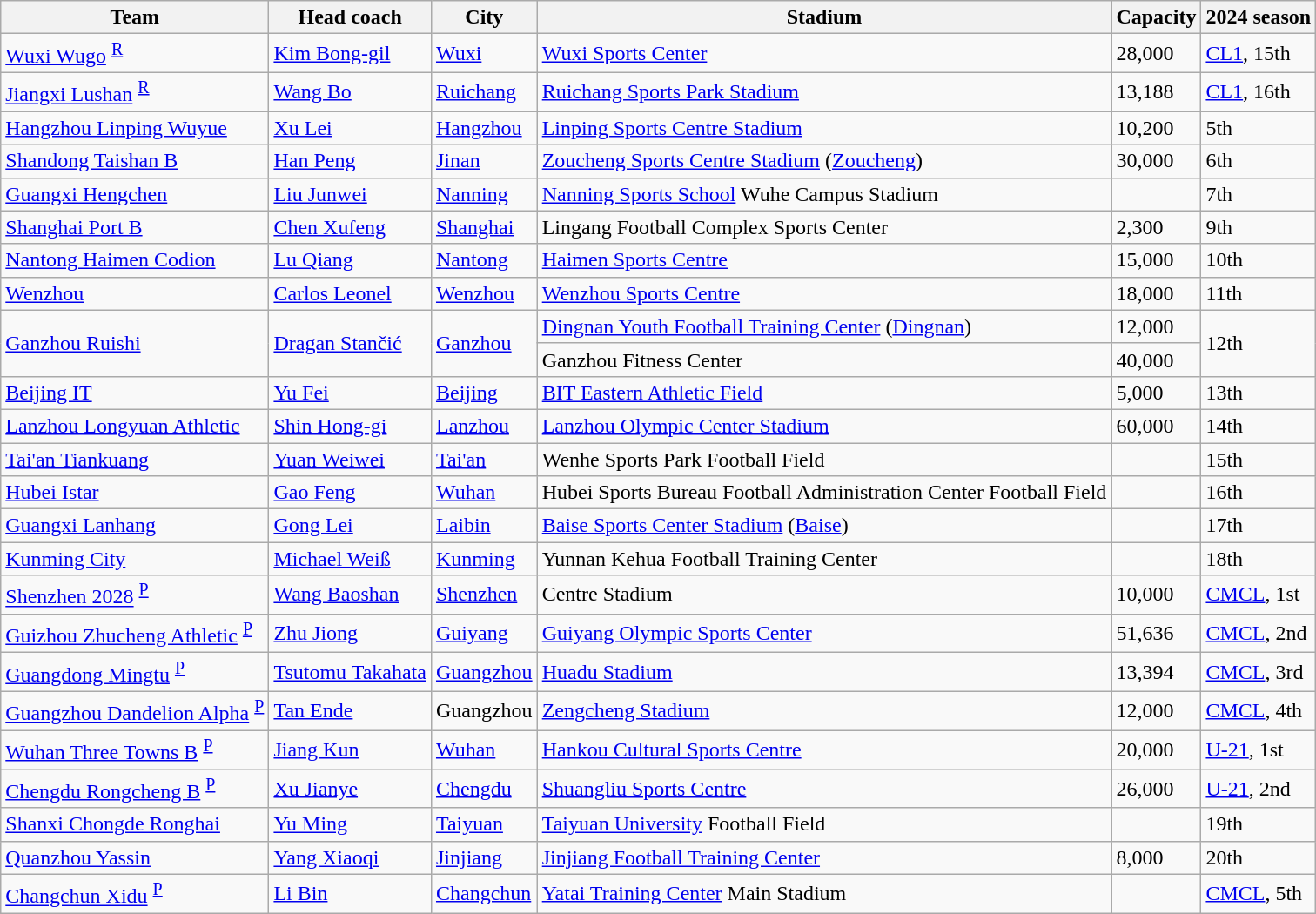<table class="wikitable sortable" style="font-size:100%">
<tr>
<th>Team</th>
<th>Head coach</th>
<th>City</th>
<th>Stadium</th>
<th>Capacity</th>
<th>2024 season</th>
</tr>
<tr>
<td><a href='#'>Wuxi Wugo</a> <sup><a href='#'>R</a></sup></td>
<td> <a href='#'>Kim Bong-gil</a></td>
<td><a href='#'>Wuxi</a></td>
<td><a href='#'>Wuxi Sports Center</a></td>
<td>28,000</td>
<td data-sort-value="1"><a href='#'>CL1</a>, 15th</td>
</tr>
<tr>
<td><a href='#'>Jiangxi Lushan</a> <sup><a href='#'>R</a></sup></td>
<td> <a href='#'>Wang Bo</a></td>
<td><a href='#'>Ruichang</a></td>
<td><a href='#'>Ruichang Sports Park Stadium</a></td>
<td>13,188</td>
<td data-sort-value="2"><a href='#'>CL1</a>, 16th</td>
</tr>
<tr>
<td><a href='#'>Hangzhou Linping Wuyue</a></td>
<td> <a href='#'>Xu Lei</a></td>
<td><a href='#'>Hangzhou</a></td>
<td><a href='#'>Linping Sports Centre Stadium</a></td>
<td>10,200</td>
<td data-sort-value="3">5th</td>
</tr>
<tr>
<td><a href='#'>Shandong Taishan B</a></td>
<td> <a href='#'>Han Peng</a></td>
<td><a href='#'>Jinan</a></td>
<td><a href='#'>Zoucheng Sports Centre Stadium</a> (<a href='#'>Zoucheng</a>)</td>
<td>30,000</td>
<td data-sort-value="4">6th</td>
</tr>
<tr>
<td><a href='#'>Guangxi Hengchen</a></td>
<td> <a href='#'>Liu Junwei</a></td>
<td><a href='#'>Nanning</a></td>
<td><a href='#'>Nanning Sports School</a> Wuhe Campus Stadium</td>
<td></td>
<td data-sort-value="5">7th</td>
</tr>
<tr>
<td><a href='#'>Shanghai Port B</a></td>
<td> <a href='#'>Chen Xufeng</a></td>
<td><a href='#'>Shanghai</a></td>
<td>Lingang Football Complex Sports Center</td>
<td>2,300</td>
<td data-sort-value="6">9th</td>
</tr>
<tr>
<td><a href='#'>Nantong Haimen Codion</a></td>
<td> <a href='#'>Lu Qiang</a></td>
<td><a href='#'>Nantong</a></td>
<td><a href='#'>Haimen Sports Centre</a></td>
<td>15,000</td>
<td data-sort-value="7">10th</td>
</tr>
<tr>
<td><a href='#'>Wenzhou</a></td>
<td> <a href='#'>Carlos Leonel</a></td>
<td><a href='#'>Wenzhou</a></td>
<td><a href='#'>Wenzhou Sports Centre</a></td>
<td>18,000</td>
<td data-sort-value="8">11th</td>
</tr>
<tr>
<td rowspan="2"><a href='#'>Ganzhou Ruishi</a></td>
<td rowspan="2"> <a href='#'>Dragan Stančić</a></td>
<td rowspan="2"><a href='#'>Ganzhou</a></td>
<td><a href='#'>Dingnan Youth Football Training Center</a> (<a href='#'>Dingnan</a>)</td>
<td>12,000</td>
<td data-sort-value="9"; rowspan="2">12th</td>
</tr>
<tr>
<td>Ganzhou Fitness Center</td>
<td>40,000</td>
</tr>
<tr>
<td><a href='#'>Beijing IT</a></td>
<td> <a href='#'>Yu Fei</a></td>
<td><a href='#'>Beijing</a></td>
<td><a href='#'>BIT Eastern Athletic Field</a></td>
<td>5,000</td>
<td data-sort-value="10">13th</td>
</tr>
<tr>
<td><a href='#'>Lanzhou Longyuan Athletic</a></td>
<td> <a href='#'>Shin Hong-gi</a></td>
<td><a href='#'>Lanzhou</a></td>
<td><a href='#'>Lanzhou Olympic Center Stadium</a></td>
<td>60,000</td>
<td data-sort-value="11">14th</td>
</tr>
<tr>
<td><a href='#'>Tai'an Tiankuang</a></td>
<td> <a href='#'>Yuan Weiwei</a></td>
<td><a href='#'>Tai'an</a></td>
<td>Wenhe Sports Park Football Field</td>
<td></td>
<td data-sort-value="12">15th</td>
</tr>
<tr>
<td><a href='#'>Hubei Istar</a></td>
<td> <a href='#'>Gao Feng</a></td>
<td><a href='#'>Wuhan</a></td>
<td>Hubei Sports Bureau Football Administration Center Football Field</td>
<td></td>
<td data-sort-value="13">16th</td>
</tr>
<tr>
<td><a href='#'>Guangxi Lanhang</a></td>
<td> <a href='#'>Gong Lei</a></td>
<td><a href='#'>Laibin</a></td>
<td><a href='#'>Baise Sports Center Stadium</a> (<a href='#'>Baise</a>)</td>
<td></td>
<td data-sort-value="14">17th</td>
</tr>
<tr>
<td><a href='#'>Kunming City</a></td>
<td> <a href='#'>Michael Weiß</a></td>
<td><a href='#'>Kunming</a></td>
<td>Yunnan Kehua Football Training Center</td>
<td></td>
<td data-sort-value="15">18th</td>
</tr>
<tr>
<td><a href='#'>Shenzhen 2028</a> <sup><a href='#'>P</a></sup></td>
<td> <a href='#'>Wang Baoshan</a></td>
<td><a href='#'>Shenzhen</a></td>
<td> Centre Stadium</td>
<td>10,000</td>
<td data-sort-value="16"><a href='#'>CMCL</a>, 1st</td>
</tr>
<tr>
<td><a href='#'>Guizhou Zhucheng Athletic</a> <sup><a href='#'>P</a></sup></td>
<td> <a href='#'>Zhu Jiong</a></td>
<td><a href='#'>Guiyang</a></td>
<td><a href='#'>Guiyang Olympic Sports Center</a></td>
<td>51,636</td>
<td data-sort-value="17"><a href='#'>CMCL</a>, 2nd</td>
</tr>
<tr>
<td><a href='#'>Guangdong Mingtu</a> <sup><a href='#'>P</a></sup></td>
<td> <a href='#'>Tsutomu Takahata</a></td>
<td><a href='#'>Guangzhou</a> </td>
<td><a href='#'>Huadu Stadium</a></td>
<td>13,394</td>
<td data-sort-value="18"><a href='#'>CMCL</a>, 3rd</td>
</tr>
<tr>
<td><a href='#'>Guangzhou Dandelion Alpha</a> <sup><a href='#'>P</a></sup></td>
<td> <a href='#'>Tan Ende</a></td>
<td>Guangzhou </td>
<td><a href='#'>Zengcheng Stadium</a></td>
<td>12,000</td>
<td data-sort-value="19"><a href='#'>CMCL</a>, 4th</td>
</tr>
<tr>
<td><a href='#'>Wuhan Three Towns B</a> <sup><a href='#'>P</a></sup></td>
<td> <a href='#'>Jiang Kun</a></td>
<td><a href='#'>Wuhan</a></td>
<td><a href='#'>Hankou Cultural Sports Centre</a></td>
<td>20,000</td>
<td data-sort-value="20"><a href='#'>U-21</a>, 1st</td>
</tr>
<tr>
<td><a href='#'>Chengdu Rongcheng B</a> <sup><a href='#'>P</a></sup></td>
<td> <a href='#'>Xu Jianye</a></td>
<td><a href='#'>Chengdu</a></td>
<td><a href='#'>Shuangliu Sports Centre</a></td>
<td>26,000</td>
<td data-sort-value="21"><a href='#'>U-21</a>, 2nd</td>
</tr>
<tr>
<td><a href='#'>Shanxi Chongde Ronghai</a></td>
<td> <a href='#'>Yu Ming</a></td>
<td><a href='#'>Taiyuan</a></td>
<td><a href='#'>Taiyuan University</a> Football Field</td>
<td></td>
<td data-sort-value="22">19th</td>
</tr>
<tr>
<td><a href='#'>Quanzhou Yassin</a></td>
<td> <a href='#'>Yang Xiaoqi</a></td>
<td><a href='#'>Jinjiang</a></td>
<td><a href='#'>Jinjiang Football Training Center</a></td>
<td>8,000</td>
<td data-sort-value="23">20th</td>
</tr>
<tr>
<td><a href='#'>Changchun Xidu</a> <sup><a href='#'>P</a></sup></td>
<td> <a href='#'>Li Bin</a></td>
<td><a href='#'>Changchun</a></td>
<td><a href='#'>Yatai Training Center</a> Main Stadium</td>
<td></td>
<td data-sort-value="24"><a href='#'>CMCL</a>, 5th</td>
</tr>
</table>
